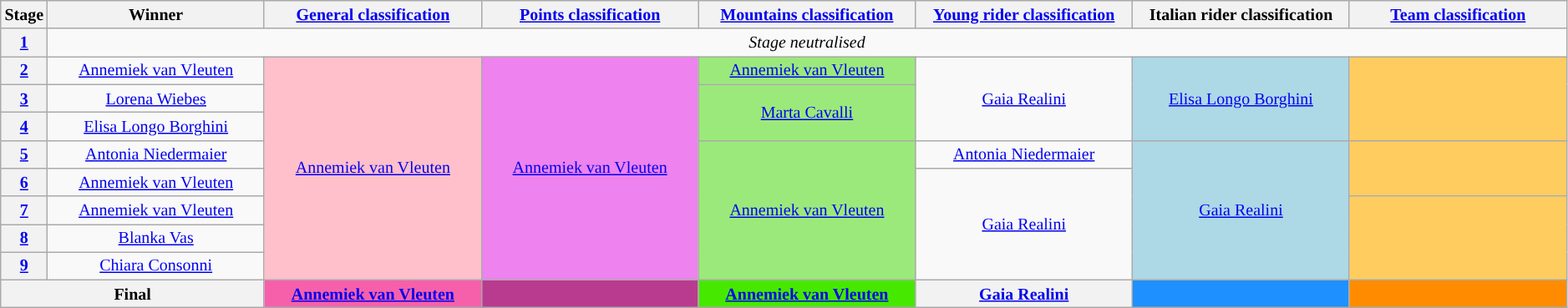<table class="wikitable" style="text-align: center; font-size:smaller;">
<tr style="background-color: #efefef;">
<th width="2%">Stage</th>
<th width="14%">Winner</th>
<th width="14%"><a href='#'>General classification</a><br></th>
<th width="14%"><a href='#'>Points classification</a><br></th>
<th width="14%"><a href='#'>Mountains classification</a><br></th>
<th width="14%"><a href='#'>Young rider classification</a><br></th>
<th width="14%">Italian rider classification<br></th>
<th width="14%"><a href='#'>Team classification</a></th>
</tr>
<tr>
<th><a href='#'>1</a></th>
<td colspan=7><em>Stage neutralised</em></td>
</tr>
<tr>
<th><a href='#'>2</a></th>
<td><a href='#'>Annemiek van Vleuten</a></td>
<td style="background:pink;" rowspan=8><a href='#'>Annemiek van Vleuten</a></td>
<td style="background:violet;" rowspan=8><a href='#'>Annemiek van Vleuten</a></td>
<td style="background:#9CE97B;"><a href='#'>Annemiek van Vleuten</a></td>
<td style="background:offwhite;" rowspan=3><a href='#'>Gaia Realini</a></td>
<td style="background:lightblue;" rowspan=3><a href='#'>Elisa Longo Borghini</a></td>
<td style="background:#FFCD5F;" rowspan=3></td>
</tr>
<tr>
<th><a href='#'>3</a></th>
<td><a href='#'>Lorena Wiebes</a></td>
<td style="background:#9CE97B;" rowspan=2><a href='#'>Marta Cavalli</a></td>
</tr>
<tr>
<th><a href='#'>4</a></th>
<td><a href='#'>Elisa Longo Borghini</a></td>
</tr>
<tr>
<th><a href='#'>5</a></th>
<td><a href='#'>Antonia Niedermaier</a></td>
<td style="background:#9CE97B;" rowspan=5><a href='#'>Annemiek van Vleuten</a></td>
<td style="background:offwhite;"><a href='#'>Antonia Niedermaier</a></td>
<td style="background:lightblue;" rowspan=5><a href='#'>Gaia Realini</a></td>
<td style="background:#FFCD5F;" rowspan=2></td>
</tr>
<tr>
<th><a href='#'>6</a></th>
<td><a href='#'>Annemiek van Vleuten</a></td>
<td style="background:offwhite;" rowspan=4><a href='#'>Gaia Realini</a></td>
</tr>
<tr>
<th><a href='#'>7</a></th>
<td><a href='#'>Annemiek van Vleuten</a></td>
<td style="background:#FFCD5F;" rowspan=3></td>
</tr>
<tr>
<th><a href='#'>8</a></th>
<td><a href='#'>Blanka Vas</a></td>
</tr>
<tr>
<th><a href='#'>9</a></th>
<td><a href='#'>Chiara Consonni</a></td>
</tr>
<tr>
<th colspan="2">Final</th>
<th style="background:#F660AB;"><a href='#'>Annemiek van Vleuten</a></th>
<th style="background:#B93B8F;"></th>
<th style="background:#46E800;"><a href='#'>Annemiek van Vleuten</a></th>
<th style="background:offwhite;"><a href='#'>Gaia Realini</a></th>
<th style="background:dodgerblue;"></th>
<th style="background:#FF8C00;"></th>
</tr>
</table>
